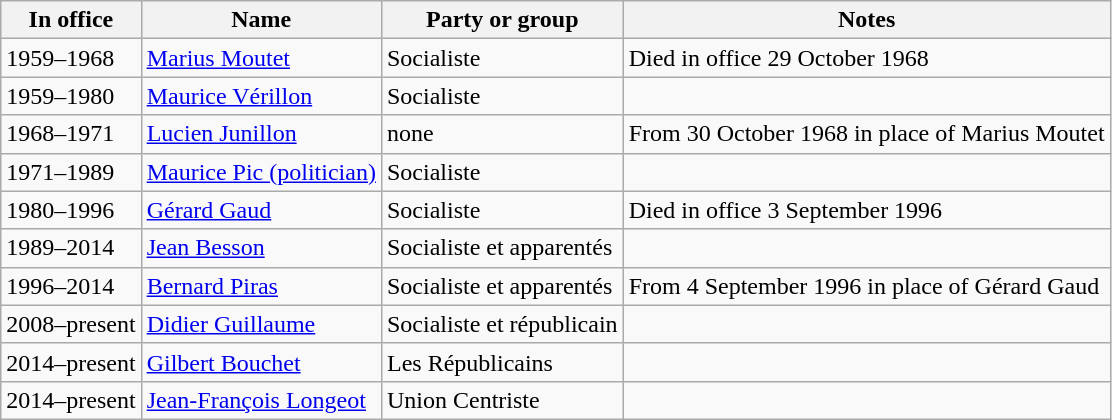<table class="wikitable sortable">
<tr>
<th>In office</th>
<th>Name</th>
<th>Party or group</th>
<th>Notes</th>
</tr>
<tr>
<td>1959–1968</td>
<td><a href='#'>Marius Moutet</a></td>
<td>Socialiste</td>
<td>Died in office 29 October 1968</td>
</tr>
<tr>
<td>1959–1980</td>
<td><a href='#'>Maurice Vérillon</a></td>
<td>Socialiste</td>
<td></td>
</tr>
<tr>
<td>1968–1971</td>
<td><a href='#'>Lucien Junillon</a></td>
<td>none</td>
<td>From 30 October 1968 in place of Marius Moutet</td>
</tr>
<tr>
<td>1971–1989</td>
<td><a href='#'>Maurice Pic (politician)</a></td>
<td>Socialiste</td>
<td></td>
</tr>
<tr>
<td>1980–1996</td>
<td><a href='#'>Gérard Gaud</a></td>
<td>Socialiste</td>
<td>Died in office 3 September 1996</td>
</tr>
<tr>
<td>1989–2014</td>
<td><a href='#'>Jean Besson</a></td>
<td>Socialiste et apparentés</td>
<td></td>
</tr>
<tr>
<td>1996–2014</td>
<td><a href='#'>Bernard Piras</a></td>
<td>Socialiste et apparentés</td>
<td>From 4 September 1996 in place of Gérard Gaud</td>
</tr>
<tr>
<td>2008–present</td>
<td><a href='#'>Didier Guillaume</a></td>
<td>Socialiste et républicain</td>
<td></td>
</tr>
<tr>
<td>2014–present</td>
<td><a href='#'>Gilbert Bouchet</a></td>
<td>Les Républicains</td>
<td></td>
</tr>
<tr>
<td>2014–present</td>
<td><a href='#'>Jean-François Longeot</a></td>
<td>Union Centriste</td>
<td></td>
</tr>
</table>
